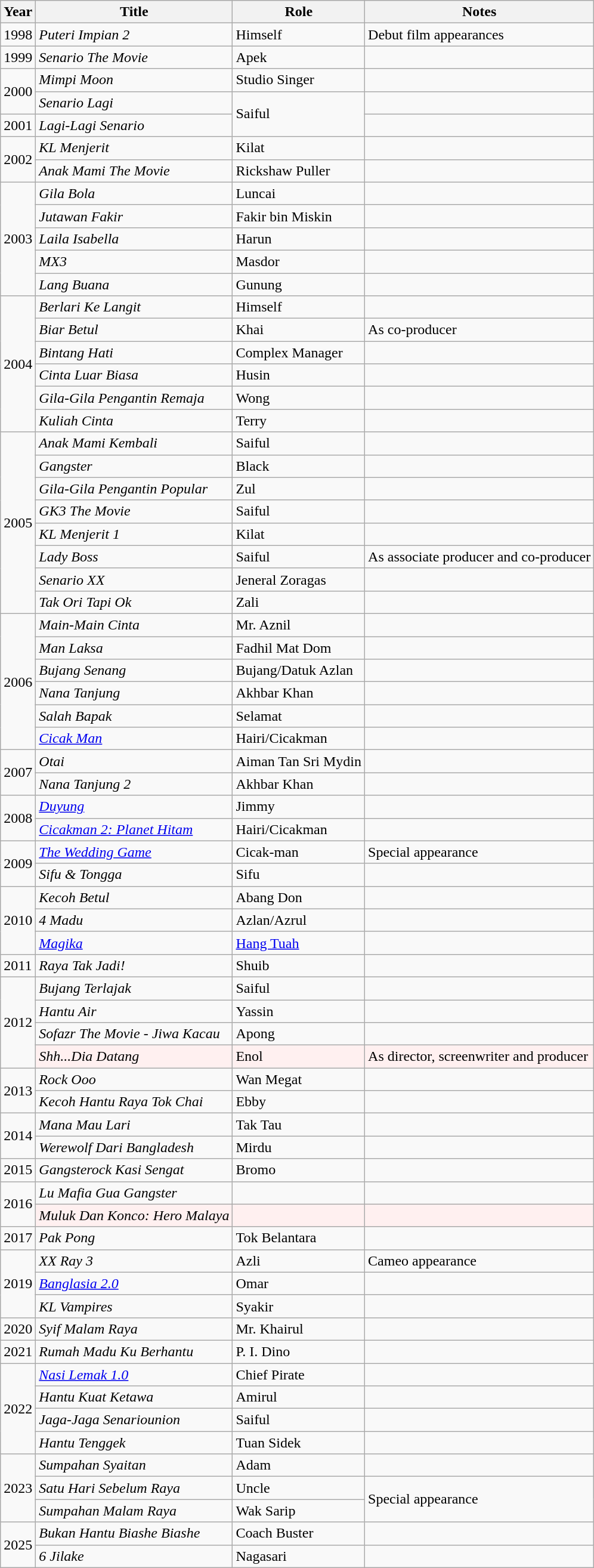<table class="wikitable">
<tr>
<th>Year</th>
<th>Title</th>
<th>Role</th>
<th>Notes</th>
</tr>
<tr>
<td>1998</td>
<td><em>Puteri Impian 2</em></td>
<td>Himself</td>
<td>Debut film appearances</td>
</tr>
<tr>
<td>1999</td>
<td><em>Senario The Movie</em></td>
<td>Apek</td>
<td></td>
</tr>
<tr>
<td rowspan="2">2000</td>
<td><em>Mimpi Moon</em></td>
<td>Studio Singer</td>
<td></td>
</tr>
<tr>
<td><em>Senario Lagi</em></td>
<td rowspan="2">Saiful</td>
<td></td>
</tr>
<tr>
<td>2001</td>
<td><em>Lagi-Lagi Senario</em></td>
<td></td>
</tr>
<tr>
<td rowspan="2">2002</td>
<td><em>KL Menjerit</em></td>
<td>Kilat</td>
<td></td>
</tr>
<tr>
<td><em>Anak Mami The Movie</em></td>
<td>Rickshaw Puller</td>
<td></td>
</tr>
<tr>
<td rowspan="5">2003</td>
<td><em>Gila Bola</em></td>
<td>Luncai</td>
<td></td>
</tr>
<tr>
<td><em>Jutawan Fakir</em></td>
<td>Fakir bin Miskin</td>
<td></td>
</tr>
<tr>
<td><em>Laila Isabella</em></td>
<td>Harun</td>
<td></td>
</tr>
<tr>
<td><em>MX3</em></td>
<td>Masdor</td>
<td></td>
</tr>
<tr>
<td><em>Lang Buana</em></td>
<td>Gunung</td>
<td></td>
</tr>
<tr>
<td rowspan="6">2004</td>
<td><em>Berlari Ke Langit</em></td>
<td>Himself</td>
<td></td>
</tr>
<tr>
<td><em>Biar Betul</em></td>
<td>Khai</td>
<td>As co-producer</td>
</tr>
<tr>
<td><em>Bintang Hati</em></td>
<td>Complex Manager</td>
<td></td>
</tr>
<tr>
<td><em>Cinta Luar Biasa</em></td>
<td>Husin</td>
<td></td>
</tr>
<tr>
<td><em>Gila-Gila Pengantin Remaja</em></td>
<td>Wong</td>
<td></td>
</tr>
<tr>
<td><em>Kuliah Cinta</em></td>
<td>Terry</td>
<td></td>
</tr>
<tr>
<td rowspan="8">2005</td>
<td><em>Anak Mami Kembali</em></td>
<td>Saiful</td>
<td></td>
</tr>
<tr>
<td><em>Gangster</em></td>
<td>Black</td>
<td></td>
</tr>
<tr>
<td><em>Gila-Gila Pengantin Popular</em></td>
<td>Zul</td>
<td></td>
</tr>
<tr>
<td><em>GK3 The Movie</em></td>
<td>Saiful</td>
<td></td>
</tr>
<tr>
<td><em>KL Menjerit 1</em></td>
<td>Kilat</td>
<td></td>
</tr>
<tr>
<td><em>Lady Boss</em></td>
<td>Saiful</td>
<td>As associate producer and co-producer</td>
</tr>
<tr>
<td><em>Senario XX</em></td>
<td>Jeneral Zoragas</td>
<td></td>
</tr>
<tr>
<td><em>Tak Ori Tapi Ok</em></td>
<td>Zali</td>
<td></td>
</tr>
<tr>
<td rowspan="6">2006</td>
<td><em>Main-Main Cinta</em></td>
<td>Mr. Aznil</td>
<td></td>
</tr>
<tr>
<td><em>Man Laksa</em></td>
<td>Fadhil Mat Dom</td>
<td></td>
</tr>
<tr>
<td><em>Bujang Senang</em></td>
<td>Bujang/Datuk Azlan</td>
<td></td>
</tr>
<tr>
<td><em>Nana Tanjung</em></td>
<td>Akhbar Khan</td>
<td></td>
</tr>
<tr>
<td><em>Salah Bapak</em></td>
<td>Selamat</td>
<td></td>
</tr>
<tr>
<td><em><a href='#'>Cicak Man</a></em></td>
<td>Hairi/Cicakman</td>
<td></td>
</tr>
<tr>
<td rowspan="2">2007</td>
<td><em>Otai</em></td>
<td>Aiman Tan Sri Mydin</td>
<td></td>
</tr>
<tr>
<td><em>Nana Tanjung 2</em></td>
<td>Akhbar Khan</td>
<td></td>
</tr>
<tr>
<td rowspan="2">2008</td>
<td><em><a href='#'>Duyung</a></em></td>
<td>Jimmy</td>
<td></td>
</tr>
<tr>
<td><em><a href='#'>Cicakman 2: Planet Hitam</a></em></td>
<td>Hairi/Cicakman</td>
<td></td>
</tr>
<tr>
<td rowspan="2">2009</td>
<td><em><a href='#'>The Wedding Game</a></em></td>
<td>Cicak-man</td>
<td>Special appearance</td>
</tr>
<tr>
<td><em>Sifu & Tongga</em></td>
<td>Sifu</td>
<td></td>
</tr>
<tr>
<td rowspan="3">2010</td>
<td><em>Kecoh Betul</em></td>
<td>Abang Don</td>
<td></td>
</tr>
<tr>
<td><em>4 Madu</em></td>
<td>Azlan/Azrul</td>
<td></td>
</tr>
<tr>
<td><em><a href='#'>Magika</a></em></td>
<td><a href='#'>Hang Tuah</a></td>
<td></td>
</tr>
<tr>
<td>2011</td>
<td><em>Raya Tak Jadi!</em></td>
<td>Shuib</td>
<td></td>
</tr>
<tr>
<td rowspan="4">2012</td>
<td><em>Bujang Terlajak</em></td>
<td>Saiful</td>
<td></td>
</tr>
<tr>
<td><em>Hantu Air</em></td>
<td>Yassin</td>
<td></td>
</tr>
<tr>
<td><em>Sofazr The Movie - Jiwa Kacau</em></td>
<td>Apong</td>
<td></td>
</tr>
<tr style="background:#FFF0F0;"|>
<td><em>Shh...Dia Datang</em> </td>
<td>Enol</td>
<td>As director, screenwriter and producer</td>
</tr>
<tr>
<td rowspan="2">2013</td>
<td><em>Rock Ooo</em></td>
<td>Wan Megat</td>
<td></td>
</tr>
<tr>
<td><em>Kecoh Hantu Raya Tok Chai</em></td>
<td>Ebby</td>
<td></td>
</tr>
<tr>
<td rowspan="2">2014</td>
<td><em>Mana Mau Lari</em></td>
<td>Tak Tau</td>
<td></td>
</tr>
<tr>
<td><em>Werewolf Dari Bangladesh</em></td>
<td>Mirdu</td>
<td></td>
</tr>
<tr>
<td>2015</td>
<td><em>Gangsterock Kasi Sengat</em></td>
<td>Bromo</td>
<td></td>
</tr>
<tr>
<td rowspan="2">2016</td>
<td><em>Lu Mafia Gua Gangster</em></td>
<td></td>
<td></td>
</tr>
<tr style="background:#FFF0F0;"|>
<td><em>Muluk Dan Konco: Hero Malaya</em> </td>
<td></td>
<td></td>
</tr>
<tr>
<td>2017</td>
<td><em>Pak Pong</em></td>
<td>Tok Belantara</td>
<td></td>
</tr>
<tr>
<td rowspan="3">2019</td>
<td><em>XX Ray 3</em></td>
<td>Azli</td>
<td>Cameo appearance</td>
</tr>
<tr>
<td><em><a href='#'>Banglasia 2.0</a></em></td>
<td>Omar</td>
<td></td>
</tr>
<tr>
<td><em>KL Vampires</em></td>
<td>Syakir</td>
<td></td>
</tr>
<tr>
<td>2020</td>
<td><em>Syif Malam Raya</em></td>
<td>Mr. Khairul</td>
<td></td>
</tr>
<tr>
<td>2021</td>
<td><em>Rumah Madu Ku Berhantu</em></td>
<td>P. I. Dino</td>
<td></td>
</tr>
<tr>
<td rowspan="4">2022</td>
<td><em><a href='#'>Nasi Lemak 1.0</a></em></td>
<td>Chief Pirate</td>
<td></td>
</tr>
<tr>
<td><em>Hantu Kuat Ketawa</em></td>
<td>Amirul</td>
<td></td>
</tr>
<tr>
<td><em>Jaga-Jaga Senariounion</em></td>
<td>Saiful</td>
<td></td>
</tr>
<tr>
<td><em>Hantu Tenggek</em></td>
<td>Tuan Sidek</td>
<td></td>
</tr>
<tr>
<td rowspan="3">2023</td>
<td><em>Sumpahan Syaitan</em></td>
<td>Adam</td>
<td></td>
</tr>
<tr>
<td><em>Satu Hari Sebelum Raya</em></td>
<td>Uncle</td>
<td rowspan="2">Special appearance</td>
</tr>
<tr>
<td><em>Sumpahan Malam Raya</em></td>
<td>Wak Sarip</td>
</tr>
<tr>
<td rowspan="2">2025</td>
<td><em>Bukan Hantu Biashe Biashe</em></td>
<td>Coach Buster</td>
<td></td>
</tr>
<tr>
<td><em>6 Jilake</em></td>
<td>Nagasari</td>
<td></td>
</tr>
</table>
